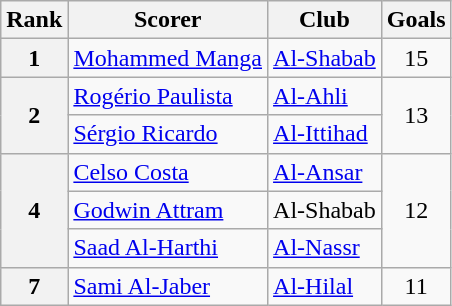<table class="wikitable" style="text-align:center">
<tr>
<th>Rank</th>
<th>Scorer</th>
<th>Club</th>
<th>Goals </th>
</tr>
<tr>
<th>1</th>
<td align="left"> <a href='#'>Mohammed Manga</a></td>
<td align="left"><a href='#'>Al-Shabab</a></td>
<td>15</td>
</tr>
<tr>
<th rowspan="2">2</th>
<td align="left"> <a href='#'>Rogério Paulista</a></td>
<td align="left"><a href='#'>Al-Ahli</a></td>
<td rowspan="2">13</td>
</tr>
<tr>
<td align="left"> <a href='#'>Sérgio Ricardo</a></td>
<td align="left"><a href='#'>Al-Ittihad</a></td>
</tr>
<tr>
<th rowspan="3">4</th>
<td align="left"> <a href='#'>Celso Costa</a></td>
<td align="left"><a href='#'>Al-Ansar</a></td>
<td rowspan="3">12</td>
</tr>
<tr>
<td align="left"> <a href='#'>Godwin Attram</a></td>
<td align="left">Al-Shabab</td>
</tr>
<tr>
<td align="left"> <a href='#'>Saad Al-Harthi</a></td>
<td align="left"><a href='#'>Al-Nassr</a></td>
</tr>
<tr>
<th>7</th>
<td align="left"> <a href='#'>Sami Al-Jaber</a></td>
<td align="left"><a href='#'>Al-Hilal</a></td>
<td>11</td>
</tr>
</table>
